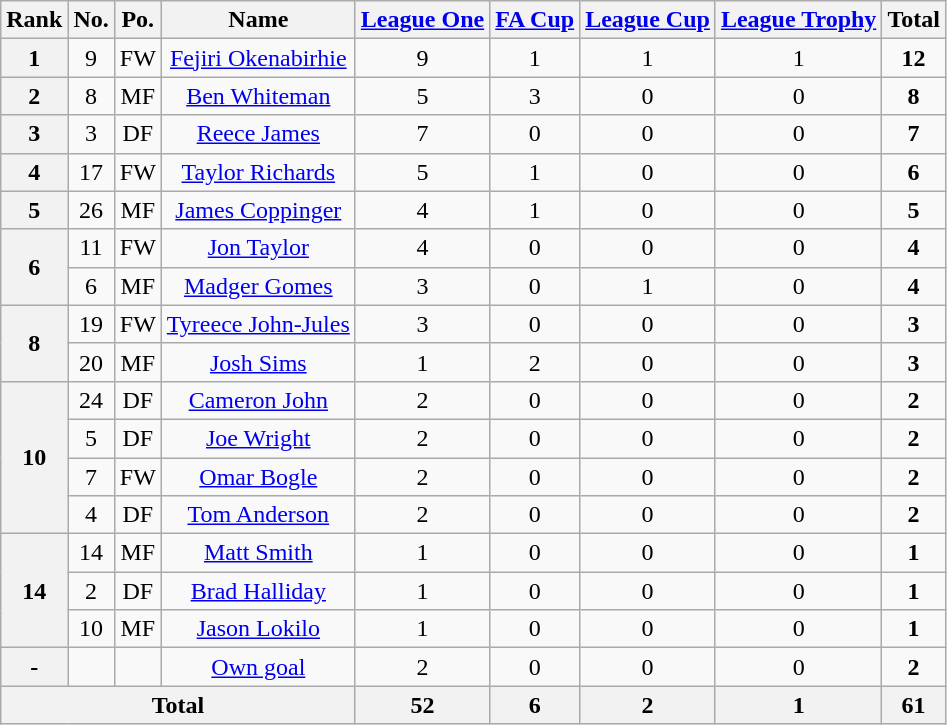<table class="wikitable" style="text-align: center">
<tr>
<th>Rank</th>
<th>No.</th>
<th>Po.</th>
<th>Name</th>
<th><a href='#'>League One</a></th>
<th><a href='#'>FA Cup</a></th>
<th><a href='#'>League Cup</a></th>
<th><a href='#'>League Trophy</a></th>
<th>Total</th>
</tr>
<tr>
<th rowspan="1">1</th>
<td>9</td>
<td>FW</td>
<td><a href='#'>Fejiri Okenabirhie</a></td>
<td>9</td>
<td>1</td>
<td>1</td>
<td>1</td>
<td><strong>12</strong></td>
</tr>
<tr>
<th rowspan="1">2</th>
<td>8</td>
<td>MF</td>
<td><a href='#'>Ben Whiteman</a></td>
<td>5</td>
<td>3</td>
<td>0</td>
<td>0</td>
<td><strong>8</strong></td>
</tr>
<tr>
<th rowspan="1">3</th>
<td>3</td>
<td>DF</td>
<td><a href='#'>Reece James</a></td>
<td>7</td>
<td>0</td>
<td>0</td>
<td>0</td>
<td><strong>7</strong></td>
</tr>
<tr>
<th rowspan="1">4</th>
<td>17</td>
<td>FW</td>
<td><a href='#'>Taylor Richards</a></td>
<td>5</td>
<td>1</td>
<td>0</td>
<td>0</td>
<td><strong>6</strong></td>
</tr>
<tr>
<th rowspan="1">5</th>
<td>26</td>
<td>MF</td>
<td><a href='#'>James Coppinger</a></td>
<td>4</td>
<td>1</td>
<td>0</td>
<td>0</td>
<td><strong>5</strong></td>
</tr>
<tr>
<th rowspan="2">6</th>
<td>11</td>
<td>FW</td>
<td><a href='#'>Jon Taylor</a></td>
<td>4</td>
<td>0</td>
<td>0</td>
<td>0</td>
<td><strong>4</strong></td>
</tr>
<tr>
<td>6</td>
<td>MF</td>
<td><a href='#'>Madger Gomes</a></td>
<td>3</td>
<td>0</td>
<td>1</td>
<td>0</td>
<td><strong>4</strong></td>
</tr>
<tr>
<th rowspan="2">8</th>
<td>19</td>
<td>FW</td>
<td><a href='#'>Tyreece John-Jules</a></td>
<td>3</td>
<td>0</td>
<td>0</td>
<td>0</td>
<td><strong>3</strong></td>
</tr>
<tr>
<td>20</td>
<td>MF</td>
<td><a href='#'>Josh Sims</a></td>
<td>1</td>
<td>2</td>
<td>0</td>
<td>0</td>
<td><strong>3</strong></td>
</tr>
<tr>
<th rowspan="4">10</th>
<td>24</td>
<td>DF</td>
<td><a href='#'>Cameron John</a></td>
<td>2</td>
<td>0</td>
<td>0</td>
<td>0</td>
<td><strong>2</strong></td>
</tr>
<tr>
<td>5</td>
<td>DF</td>
<td><a href='#'>Joe Wright</a></td>
<td>2</td>
<td>0</td>
<td>0</td>
<td>0</td>
<td><strong>2</strong></td>
</tr>
<tr>
<td>7</td>
<td>FW</td>
<td><a href='#'>Omar Bogle</a></td>
<td>2</td>
<td>0</td>
<td>0</td>
<td>0</td>
<td><strong>2</strong></td>
</tr>
<tr>
<td>4</td>
<td>DF</td>
<td><a href='#'>Tom Anderson</a></td>
<td>2</td>
<td>0</td>
<td>0</td>
<td>0</td>
<td><strong>2</strong></td>
</tr>
<tr>
<th rowspan="3">14</th>
<td>14</td>
<td>MF</td>
<td><a href='#'>Matt Smith</a></td>
<td>1</td>
<td>0</td>
<td>0</td>
<td>0</td>
<td><strong>1</strong></td>
</tr>
<tr>
<td>2</td>
<td>DF</td>
<td><a href='#'>Brad Halliday</a></td>
<td>1</td>
<td>0</td>
<td>0</td>
<td>0</td>
<td><strong>1</strong></td>
</tr>
<tr>
<td>10</td>
<td>MF</td>
<td><a href='#'>Jason Lokilo</a></td>
<td>1</td>
<td>0</td>
<td>0</td>
<td>0</td>
<td><strong>1</strong></td>
</tr>
<tr>
<th>-</th>
<td></td>
<td></td>
<td><a href='#'>Own goal</a></td>
<td>2</td>
<td>0</td>
<td>0</td>
<td>0</td>
<td><strong>2</strong></td>
</tr>
<tr>
<th colspan="4">Total</th>
<th>52</th>
<th>6</th>
<th>2</th>
<th>1</th>
<th>61</th>
</tr>
</table>
